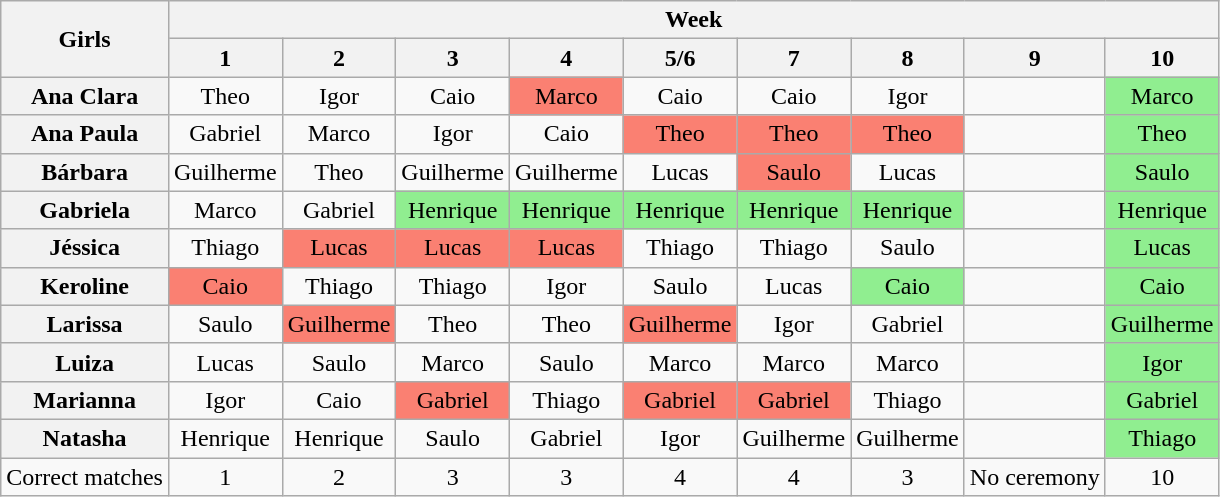<table class="wikitable" style="text-align:center">
<tr>
<th rowspan=2>Girls</th>
<th colspan=10>Week</th>
</tr>
<tr>
<th>1</th>
<th>2</th>
<th>3</th>
<th>4</th>
<th>5/6</th>
<th>7</th>
<th>8</th>
<th>9</th>
<th>10</th>
</tr>
<tr>
<th>Ana Clara</th>
<td>Theo</td>
<td>Igor</td>
<td>Caio</td>
<td style="background:salmon">Marco</td>
<td>Caio</td>
<td>Caio</td>
<td>Igor</td>
<td></td>
<td style="background:lightgreen">Marco</td>
</tr>
<tr>
<th>Ana Paula</th>
<td>Gabriel</td>
<td>Marco</td>
<td>Igor</td>
<td>Caio</td>
<td style="background:salmon">Theo</td>
<td style="background:salmon">Theo</td>
<td style="background:salmon">Theo</td>
<td></td>
<td style="background:lightgreen">Theo</td>
</tr>
<tr>
<th>Bárbara</th>
<td>Guilherme</td>
<td>Theo</td>
<td>Guilherme</td>
<td>Guilherme</td>
<td>Lucas</td>
<td style="background:salmon">Saulo</td>
<td>Lucas</td>
<td></td>
<td style="background:lightgreen">Saulo</td>
</tr>
<tr>
<th>Gabriela</th>
<td>Marco</td>
<td>Gabriel</td>
<td style="background:lightgreen">Henrique</td>
<td style="background:lightgreen">Henrique</td>
<td style="background:lightgreen">Henrique</td>
<td style="background:lightgreen">Henrique</td>
<td style="background:lightgreen">Henrique</td>
<td></td>
<td style="background:lightgreen">Henrique</td>
</tr>
<tr>
<th>Jéssica</th>
<td>Thiago</td>
<td style="background:salmon">Lucas</td>
<td style="background:salmon">Lucas</td>
<td style="background:salmon">Lucas</td>
<td>Thiago</td>
<td>Thiago</td>
<td>Saulo</td>
<td></td>
<td style="background:lightgreen">Lucas</td>
</tr>
<tr>
<th>Keroline</th>
<td style="background:salmon">Caio</td>
<td>Thiago</td>
<td>Thiago</td>
<td>Igor</td>
<td>Saulo</td>
<td>Lucas</td>
<td style="background:lightgreen">Caio</td>
<td></td>
<td style="background:lightgreen">Caio</td>
</tr>
<tr>
<th>Larissa</th>
<td>Saulo</td>
<td style="background:salmon">Guilherme</td>
<td>Theo</td>
<td>Theo</td>
<td style="background:salmon">Guilherme</td>
<td>Igor</td>
<td>Gabriel</td>
<td></td>
<td style="background:lightgreen">Guilherme</td>
</tr>
<tr>
<th>Luiza</th>
<td>Lucas</td>
<td>Saulo</td>
<td>Marco</td>
<td>Saulo</td>
<td>Marco</td>
<td>Marco</td>
<td>Marco</td>
<td></td>
<td style="background:lightgreen">Igor</td>
</tr>
<tr>
<th>Marianna</th>
<td>Igor</td>
<td>Caio</td>
<td style="background:salmon">Gabriel</td>
<td>Thiago</td>
<td style="background:salmon">Gabriel</td>
<td style="background:salmon">Gabriel</td>
<td>Thiago</td>
<td></td>
<td style="background:lightgreen">Gabriel</td>
</tr>
<tr>
<th>Natasha</th>
<td>Henrique</td>
<td>Henrique</td>
<td>Saulo</td>
<td>Gabriel</td>
<td>Igor</td>
<td>Guilherme</td>
<td>Guilherme</td>
<td></td>
<td style="background:lightgreen">Thiago</td>
</tr>
<tr>
<td>Correct matches</td>
<td>1</td>
<td>2</td>
<td>3</td>
<td>3</td>
<td>4</td>
<td>4</td>
<td>3</td>
<td>No ceremony</td>
<td>10</td>
</tr>
</table>
